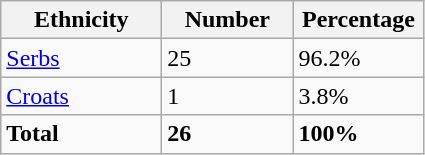<table class="wikitable">
<tr>
<th width="100px">Ethnicity</th>
<th width="80px">Number</th>
<th width="80px">Percentage</th>
</tr>
<tr>
<td><a href='#'>Serbs</a></td>
<td>25</td>
<td>96.2%</td>
</tr>
<tr>
<td><a href='#'>Croats</a></td>
<td>1</td>
<td>3.8%</td>
</tr>
<tr>
<td><strong>Total</strong></td>
<td><strong>26</strong></td>
<td><strong>100%</strong></td>
</tr>
</table>
